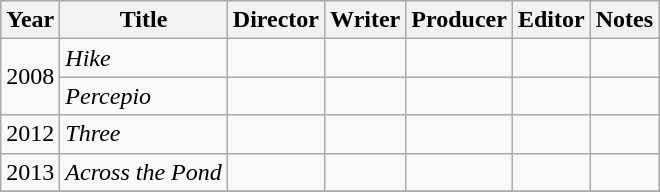<table class="wikitable">
<tr>
<th>Year</th>
<th>Title</th>
<th>Director</th>
<th>Writer</th>
<th>Producer</th>
<th>Editor</th>
<th>Notes</th>
</tr>
<tr>
<td rowspan=2>2008</td>
<td><em>Hike</em></td>
<td></td>
<td></td>
<td></td>
<td></td>
<td></td>
</tr>
<tr>
<td><em>Percepio</em></td>
<td></td>
<td></td>
<td></td>
<td></td>
<td></td>
</tr>
<tr>
<td>2012</td>
<td><em>Three</em></td>
<td></td>
<td></td>
<td></td>
<td></td>
<td></td>
</tr>
<tr>
<td>2013</td>
<td><em>Across the Pond</em></td>
<td></td>
<td></td>
<td></td>
<td></td>
<td></td>
</tr>
<tr>
</tr>
</table>
